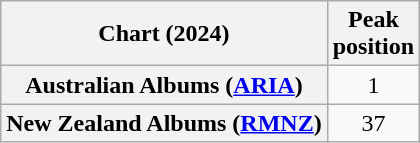<table class="wikitable sortable plainrowheaders" style="text-align:center">
<tr>
<th scope="col">Chart (2024)</th>
<th scope="col">Peak<br>position</th>
</tr>
<tr>
<th scope="row">Australian Albums (<a href='#'>ARIA</a>)</th>
<td>1</td>
</tr>
<tr>
<th scope="row">New Zealand Albums (<a href='#'>RMNZ</a>)</th>
<td>37</td>
</tr>
</table>
